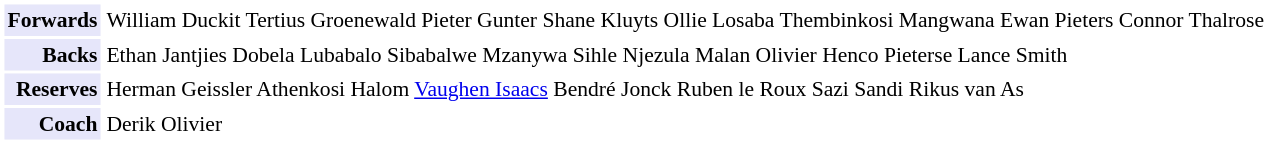<table cellpadding="2" style="border: 1px solid white; font-size:90%;">
<tr>
<td colspan="2" align="right" bgcolor="lavender"><strong>Forwards</strong></td>
<td align="left">William Duckit Tertius Groenewald Pieter Gunter Shane Kluyts Ollie Losaba Thembinkosi Mangwana Ewan Pieters Connor Thalrose</td>
</tr>
<tr>
<td colspan="2" align="right" bgcolor="lavender"><strong>Backs</strong></td>
<td align="left">Ethan Jantjies Dobela Lubabalo Sibabalwe Mzanywa Sihle Njezula Malan Olivier Henco Pieterse Lance Smith</td>
</tr>
<tr>
<td colspan="2" align="right" bgcolor="lavender"><strong>Reserves</strong></td>
<td align="left">Herman Geissler Athenkosi Halom <a href='#'>Vaughen Isaacs</a> Bendré Jonck Ruben le Roux Sazi Sandi Rikus van As</td>
</tr>
<tr>
<td colspan="2" align="right" bgcolor="lavender"><strong>Coach</strong></td>
<td align="left">Derik Olivier</td>
</tr>
</table>
